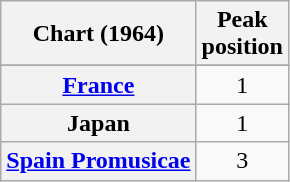<table class="wikitable sortable plainrowheaders" style="text-align:center">
<tr>
<th scope="col">Chart (1964)</th>
<th scope="col">Peak<br>position</th>
</tr>
<tr>
</tr>
<tr>
<th scope="row"><a href='#'>France</a></th>
<td align="center">1</td>
</tr>
<tr>
<th scope="row">Japan</th>
<td align="center">1</td>
</tr>
<tr>
<th scope="row"><a href='#'>Spain Promusicae</a></th>
<td align="center">3</td>
</tr>
</table>
